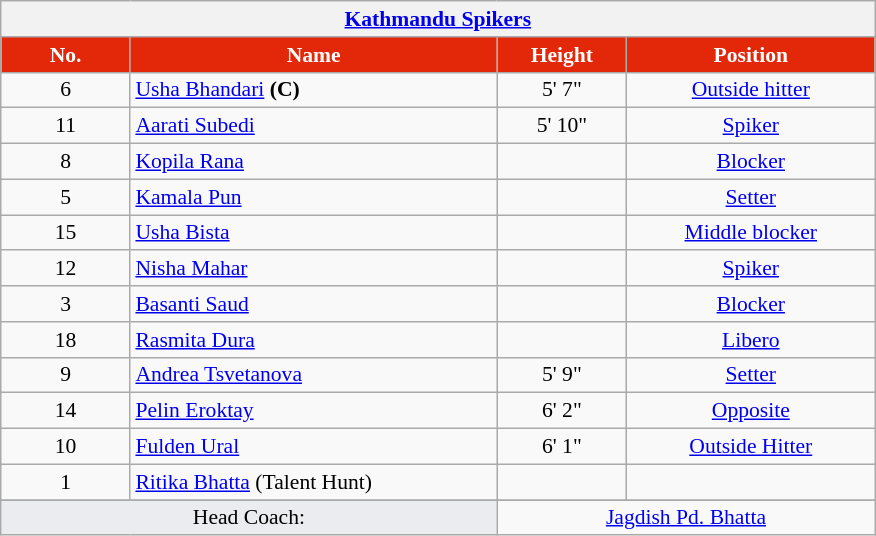<table class="wikitable collapsible collapsed" style="font-size:90%; text-align:center">
<tr>
<th colspan=5 style="width:40em"><a href='#'>Kathmandu Spikers</a></th>
</tr>
<tr>
<th style="width:5em; color:#FFFFFF; background-color:#E3280A">No.</th>
<th style="width:15em; color:#FFFFFF; background-color:#E3280A">Name</th>
<th style="width:5em; color:#FFFFFF; background-color:#E3280A">Height</th>
<th style="width:10em; color:#FFFFFF; background-color:#E3280A">Position</th>
</tr>
<tr>
<td>6</td>
<td align=left> <a href='#'>Usha Bhandari</a> <strong> (C)</strong></td>
<td>5' 7"</td>
<td><a href='#'>Outside hitter</a></td>
</tr>
<tr>
<td>11</td>
<td align=left> <a href='#'>Aarati Subedi</a></td>
<td>5' 10"</td>
<td><a href='#'>Spiker</a></td>
</tr>
<tr>
<td>8</td>
<td align=left> <a href='#'>Kopila Rana</a></td>
<td></td>
<td><a href='#'>Blocker</a></td>
</tr>
<tr>
<td>5</td>
<td align=left> <a href='#'>Kamala Pun</a></td>
<td></td>
<td><a href='#'>Setter</a></td>
</tr>
<tr>
<td>15</td>
<td align=left> <a href='#'>Usha Bista</a></td>
<td></td>
<td><a href='#'>Middle blocker</a></td>
</tr>
<tr>
<td>12</td>
<td align=left> <a href='#'>Nisha Mahar</a></td>
<td></td>
<td><a href='#'>Spiker</a></td>
</tr>
<tr>
<td>3</td>
<td align=left> <a href='#'>Basanti Saud</a></td>
<td></td>
<td><a href='#'>Blocker</a></td>
</tr>
<tr>
<td>18</td>
<td align=left> <a href='#'>Rasmita Dura</a></td>
<td></td>
<td><a href='#'>Libero</a></td>
</tr>
<tr>
<td>9</td>
<td align=left> <a href='#'>Andrea Tsvetanova</a></td>
<td>5' 9"</td>
<td><a href='#'>Setter</a></td>
</tr>
<tr>
<td>14</td>
<td align=left> <a href='#'>Pelin Eroktay</a></td>
<td>6' 2"</td>
<td><a href='#'>Opposite</a></td>
</tr>
<tr>
<td>10</td>
<td align=left> <a href='#'>Fulden Ural</a></td>
<td>6' 1"</td>
<td><a href='#'>Outside Hitter</a></td>
</tr>
<tr>
<td>1</td>
<td align=left> <a href='#'>Ritika Bhatta</a> (Talent Hunt)</td>
<td></td>
<td></td>
</tr>
<tr>
</tr>
<tr class="sortbottom">
<td colspan=2 style="background:#EAECF0">Head Coach:</td>
<td colspan=2> <a href='#'>Jagdish Pd. Bhatta</a></td>
</tr>
</table>
